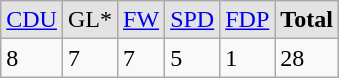<table class="wikitable">
<tr>
<td bgcolor="#e3e3e3"><a href='#'>CDU</a></td>
<td bgcolor="#e3e3e3">GL*</td>
<td bgcolor="#e3e3e3"><a href='#'>FW</a></td>
<td bgcolor="#e3e3e3"><a href='#'>SPD</a></td>
<td bgcolor="#e3e3e3"><a href='#'>FDP</a></td>
<td bgcolor="#e3e3e3"><strong>Total</strong></td>
</tr>
<tr>
<td>8</td>
<td>7</td>
<td>7</td>
<td>5</td>
<td>1</td>
<td>28</td>
</tr>
</table>
